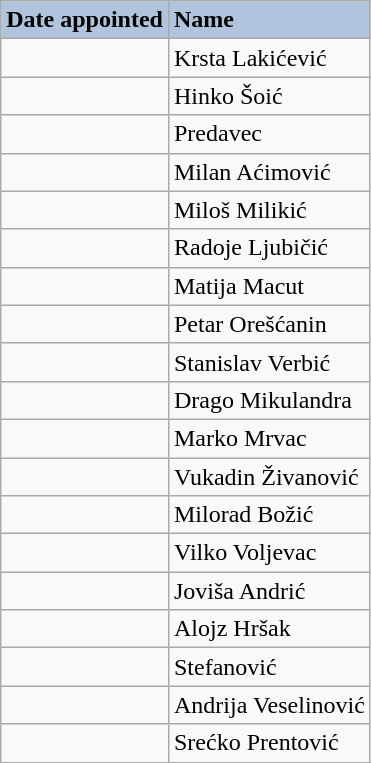<table class="wikitable">
<tr>
<th style="text-align: left; background: #B0C4DE;">Date appointed</th>
<th style="text-align: left; background: #B0C4DE;">Name</th>
</tr>
<tr>
<td></td>
<td>Krsta Lakićević</td>
</tr>
<tr>
<td></td>
<td>Hinko Šoić</td>
</tr>
<tr>
<td></td>
<td>Predavec</td>
</tr>
<tr>
<td></td>
<td>Milan Aćimović</td>
</tr>
<tr>
<td></td>
<td>Miloš Milikić</td>
</tr>
<tr>
<td></td>
<td>Radoje Ljubičić</td>
</tr>
<tr>
<td></td>
<td>Matija Macut</td>
</tr>
<tr>
<td></td>
<td>Petar Orešćanin</td>
</tr>
<tr>
<td></td>
<td>Stanislav Verbić</td>
</tr>
<tr>
<td></td>
<td>Drago Mikulandra</td>
</tr>
<tr>
<td></td>
<td>Marko Mrvac</td>
</tr>
<tr>
<td></td>
<td>Vukadin Živanović</td>
</tr>
<tr>
<td></td>
<td>Milorad Božić</td>
</tr>
<tr>
<td></td>
<td>Vilko Voljevac</td>
</tr>
<tr>
<td></td>
<td>Joviša Andrić</td>
</tr>
<tr>
<td></td>
<td>Alojz Hršak</td>
</tr>
<tr>
<td></td>
<td>Stefanović</td>
</tr>
<tr>
<td></td>
<td>Andrija Veselinović</td>
</tr>
<tr>
<td></td>
<td>Srećko Prentović</td>
</tr>
<tr>
</tr>
</table>
